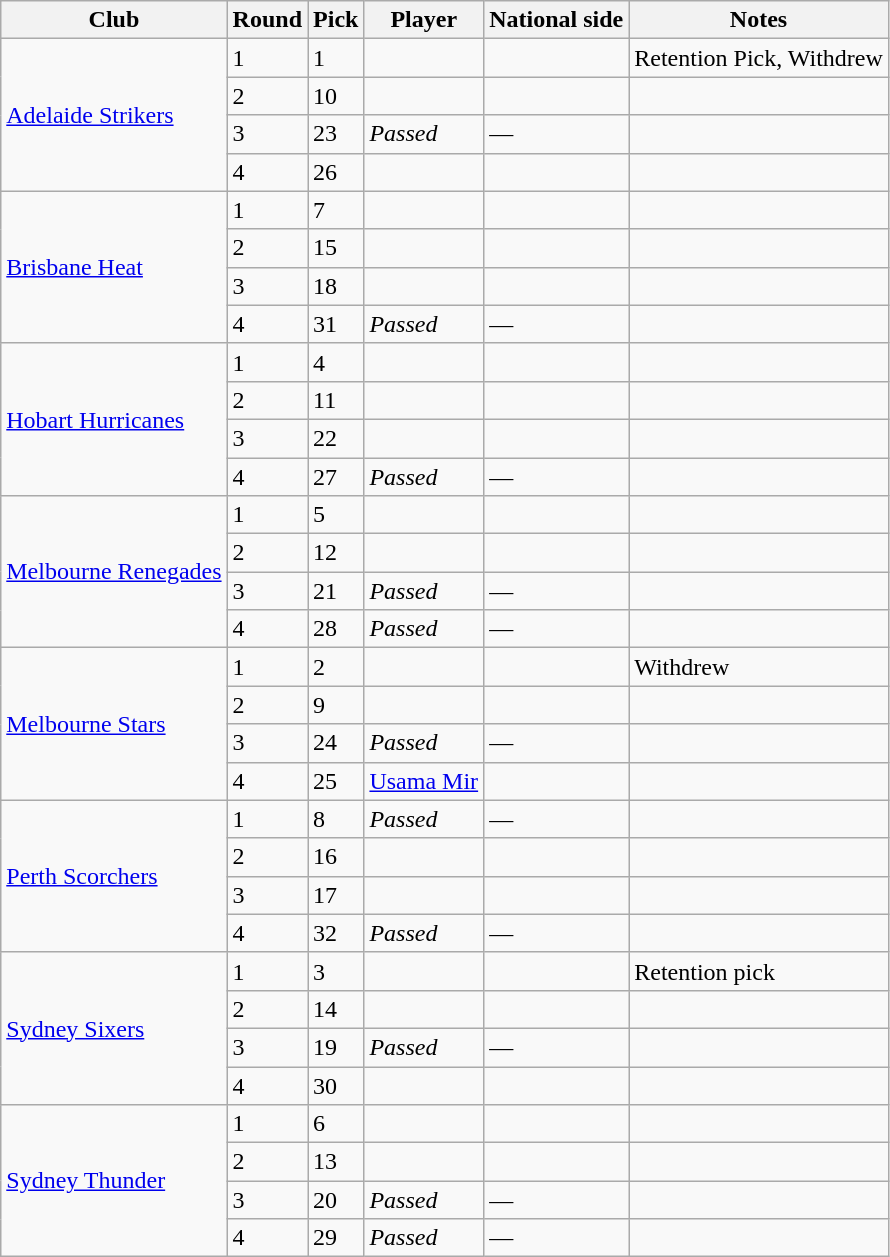<table class="wikitable">
<tr>
<th>Club</th>
<th>Round</th>
<th>Pick</th>
<th>Player</th>
<th>National side</th>
<th>Notes</th>
</tr>
<tr>
<td rowspan="4"> <a href='#'>Adelaide Strikers</a></td>
<td>1</td>
<td>1</td>
<td></td>
<td></td>
<td>Retention Pick, Withdrew</td>
</tr>
<tr>
<td>2</td>
<td>10</td>
<td></td>
<td></td>
<td></td>
</tr>
<tr>
<td>3</td>
<td>23</td>
<td><em>Passed</em></td>
<td>—</td>
<td></td>
</tr>
<tr>
<td>4</td>
<td>26</td>
<td></td>
<td></td>
<td></td>
</tr>
<tr>
<td rowspan="4"> <a href='#'>Brisbane Heat</a></td>
<td>1</td>
<td>7</td>
<td></td>
<td></td>
<td></td>
</tr>
<tr>
<td>2</td>
<td>15</td>
<td></td>
<td></td>
<td></td>
</tr>
<tr>
<td>3</td>
<td>18</td>
<td></td>
<td></td>
<td></td>
</tr>
<tr>
<td>4</td>
<td>31</td>
<td><em>Passed</em></td>
<td>—</td>
<td></td>
</tr>
<tr>
<td rowspan="4"> <a href='#'>Hobart Hurricanes</a></td>
<td>1</td>
<td>4</td>
<td></td>
<td></td>
<td></td>
</tr>
<tr>
<td>2</td>
<td>11</td>
<td></td>
<td></td>
<td></td>
</tr>
<tr>
<td>3</td>
<td>22</td>
<td></td>
<td></td>
<td></td>
</tr>
<tr>
<td>4</td>
<td>27</td>
<td><em>Passed</em></td>
<td>—</td>
<td></td>
</tr>
<tr>
<td rowspan="4"> <a href='#'>Melbourne Renegades</a></td>
<td>1</td>
<td>5</td>
<td></td>
<td></td>
<td></td>
</tr>
<tr>
<td>2</td>
<td>12</td>
<td></td>
<td></td>
<td></td>
</tr>
<tr>
<td>3</td>
<td>21</td>
<td><em>Passed</em></td>
<td>—</td>
<td></td>
</tr>
<tr>
<td>4</td>
<td>28</td>
<td><em>Passed</em></td>
<td>—</td>
<td></td>
</tr>
<tr>
<td rowspan="4"> <a href='#'>Melbourne Stars</a></td>
<td>1</td>
<td>2</td>
<td></td>
<td></td>
<td>Withdrew</td>
</tr>
<tr>
<td>2</td>
<td>9</td>
<td></td>
<td></td>
<td></td>
</tr>
<tr>
<td>3</td>
<td>24</td>
<td><em>Passed</em></td>
<td>—</td>
<td></td>
</tr>
<tr>
<td>4</td>
<td>25</td>
<td><a href='#'>Usama Mir</a></td>
<td></td>
<td></td>
</tr>
<tr>
<td rowspan="4"> <a href='#'>Perth Scorchers</a></td>
<td>1</td>
<td>8</td>
<td><em>Passed</em></td>
<td>—</td>
<td></td>
</tr>
<tr>
<td>2</td>
<td>16</td>
<td></td>
<td></td>
<td></td>
</tr>
<tr>
<td>3</td>
<td>17</td>
<td></td>
<td></td>
<td></td>
</tr>
<tr>
<td>4</td>
<td>32</td>
<td><em>Passed</em></td>
<td>—</td>
<td></td>
</tr>
<tr>
<td rowspan="4"> <a href='#'>Sydney Sixers</a></td>
<td>1</td>
<td>3</td>
<td></td>
<td></td>
<td>Retention pick</td>
</tr>
<tr>
<td>2</td>
<td>14</td>
<td></td>
<td></td>
<td></td>
</tr>
<tr>
<td>3</td>
<td>19</td>
<td><em>Passed</em></td>
<td>—</td>
<td></td>
</tr>
<tr>
<td>4</td>
<td>30</td>
<td></td>
<td></td>
<td></td>
</tr>
<tr>
<td rowspan="4"> <a href='#'>Sydney Thunder</a></td>
<td>1</td>
<td>6</td>
<td></td>
<td></td>
<td></td>
</tr>
<tr>
<td>2</td>
<td>13</td>
<td></td>
<td></td>
<td></td>
</tr>
<tr>
<td>3</td>
<td>20</td>
<td><em>Passed</em></td>
<td>—</td>
<td></td>
</tr>
<tr>
<td>4</td>
<td>29</td>
<td><em>Passed</em></td>
<td>—</td>
<td></td>
</tr>
</table>
